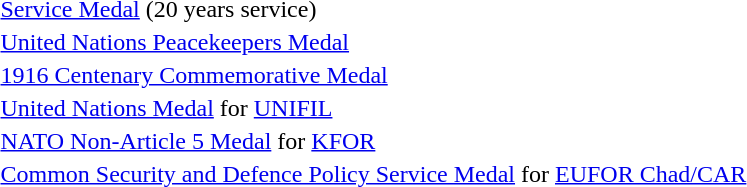<table>
<tr>
<td></td>
<td><a href='#'>Service Medal</a> (20 years service)</td>
</tr>
<tr>
<td></td>
<td><a href='#'>United Nations Peacekeepers Medal</a></td>
</tr>
<tr>
<td></td>
<td><a href='#'>1916 Centenary Commemorative Medal</a></td>
</tr>
<tr>
<td></td>
<td><a href='#'>United Nations Medal</a> for <a href='#'>UNIFIL</a></td>
</tr>
<tr>
<td></td>
<td><a href='#'>NATO Non-Article 5 Medal</a> for <a href='#'>KFOR</a></td>
</tr>
<tr>
<td></td>
<td><a href='#'>Common Security and Defence Policy Service Medal</a> for <a href='#'>EUFOR Chad/CAR</a></td>
</tr>
</table>
